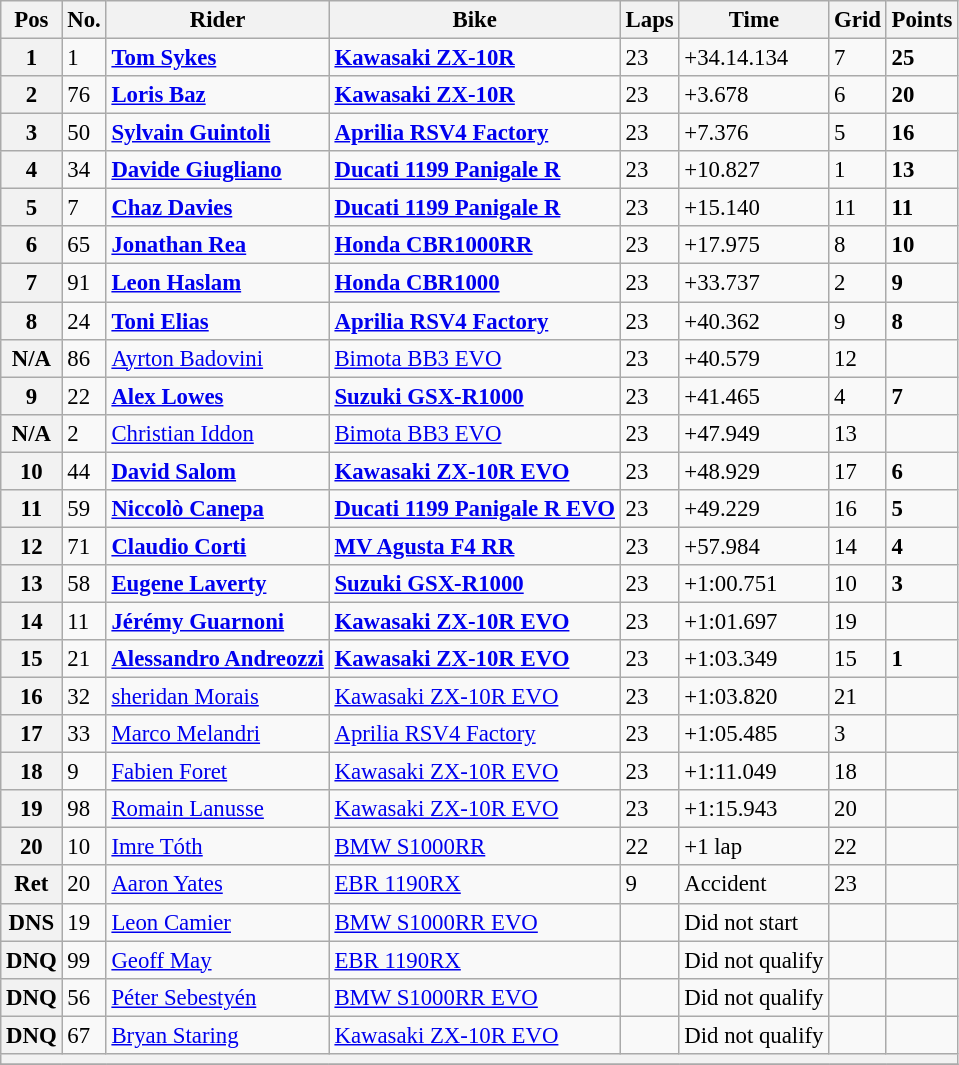<table class="wikitable" style="font-size: 95%;">
<tr>
<th>Pos</th>
<th>No.</th>
<th>Rider</th>
<th>Bike</th>
<th>Laps</th>
<th>Time</th>
<th>Grid</th>
<th>Points</th>
</tr>
<tr>
<th>1</th>
<td>1</td>
<td> <strong><a href='#'>Tom Sykes</a></strong></td>
<td><strong><a href='#'>Kawasaki ZX-10R</a></strong></td>
<td>23</td>
<td>+34.14.134</td>
<td>7</td>
<td><strong>25</strong></td>
</tr>
<tr>
<th>2</th>
<td>76</td>
<td> <strong><a href='#'>Loris Baz</a></strong></td>
<td><strong><a href='#'>Kawasaki ZX-10R</a></strong></td>
<td>23</td>
<td>+3.678</td>
<td>6</td>
<td><strong>20</strong></td>
</tr>
<tr>
<th>3</th>
<td>50</td>
<td> <strong><a href='#'>Sylvain Guintoli</a></strong></td>
<td><strong><a href='#'>Aprilia RSV4 Factory</a></strong></td>
<td>23</td>
<td>+7.376</td>
<td>5</td>
<td><strong>16</strong></td>
</tr>
<tr>
<th>4</th>
<td>34</td>
<td> <strong><a href='#'>Davide Giugliano</a></strong></td>
<td><strong><a href='#'>Ducati 1199 Panigale R</a></strong></td>
<td>23</td>
<td>+10.827</td>
<td>1</td>
<td><strong>13</strong></td>
</tr>
<tr>
<th>5</th>
<td>7</td>
<td> <strong><a href='#'>Chaz Davies</a></strong></td>
<td><strong><a href='#'>Ducati 1199 Panigale R</a></strong></td>
<td>23</td>
<td>+15.140</td>
<td>11</td>
<td><strong>11</strong></td>
</tr>
<tr>
<th>6</th>
<td>65</td>
<td> <strong><a href='#'>Jonathan Rea</a></strong></td>
<td><strong><a href='#'>Honda CBR1000RR</a></strong></td>
<td>23</td>
<td>+17.975</td>
<td>8</td>
<td><strong>10</strong></td>
</tr>
<tr>
<th>7</th>
<td>91</td>
<td> <strong><a href='#'>Leon Haslam</a></strong></td>
<td><strong><a href='#'>Honda CBR1000</a></strong></td>
<td>23</td>
<td>+33.737</td>
<td>2</td>
<td><strong>9</strong></td>
</tr>
<tr>
<th>8</th>
<td>24</td>
<td> <strong><a href='#'>Toni Elias</a></strong></td>
<td><strong><a href='#'>Aprilia RSV4 Factory</a></strong></td>
<td>23</td>
<td>+40.362</td>
<td>9</td>
<td><strong>8</strong></td>
</tr>
<tr>
<th>N/A</th>
<td>86</td>
<td> <a href='#'>Ayrton Badovini</a></td>
<td><a href='#'>Bimota BB3 EVO</a></td>
<td>23</td>
<td>+40.579</td>
<td>12</td>
<td></td>
</tr>
<tr>
<th>9</th>
<td>22</td>
<td> <strong><a href='#'>Alex Lowes</a></strong></td>
<td><strong><a href='#'>Suzuki GSX-R1000</a></strong></td>
<td>23</td>
<td>+41.465</td>
<td>4</td>
<td><strong>7</strong></td>
</tr>
<tr>
<th>N/A</th>
<td>2</td>
<td> <a href='#'>Christian Iddon</a></td>
<td><a href='#'>Bimota BB3 EVO</a></td>
<td>23</td>
<td>+47.949</td>
<td>13</td>
<td></td>
</tr>
<tr>
<th>10</th>
<td>44</td>
<td> <strong><a href='#'>David Salom</a></strong></td>
<td><strong><a href='#'>Kawasaki ZX-10R EVO</a></strong></td>
<td>23</td>
<td>+48.929</td>
<td>17</td>
<td><strong>6</strong></td>
</tr>
<tr>
<th>11</th>
<td>59</td>
<td> <strong><a href='#'>Niccolò Canepa</a></strong></td>
<td><strong><a href='#'>Ducati 1199 Panigale R EVO</a></strong></td>
<td>23</td>
<td>+49.229</td>
<td>16</td>
<td><strong>5</strong></td>
</tr>
<tr>
<th>12</th>
<td>71</td>
<td> <strong><a href='#'>Claudio Corti</a></strong></td>
<td><strong><a href='#'>MV Agusta F4 RR</a></strong></td>
<td>23</td>
<td>+57.984</td>
<td>14</td>
<td><strong>4</strong></td>
</tr>
<tr>
<th>13</th>
<td>58</td>
<td> <strong><a href='#'>Eugene Laverty</a></strong></td>
<td><strong><a href='#'>Suzuki GSX-R1000</a></strong></td>
<td>23</td>
<td>+1:00.751</td>
<td>10</td>
<td><strong>3</strong></td>
</tr>
<tr>
<th>14</th>
<td>11</td>
<td> <strong><a href='#'>Jérémy Guarnoni</a></strong></td>
<td><strong><a href='#'>Kawasaki ZX-10R EVO</a></strong></td>
<td>23</td>
<td>+1:01.697</td>
<td>19</td>
<td></td>
</tr>
<tr>
<th>15</th>
<td>21</td>
<td> <strong><a href='#'>Alessandro Andreozzi</a></strong></td>
<td><strong><a href='#'>Kawasaki ZX-10R EVO</a></strong></td>
<td>23</td>
<td>+1:03.349</td>
<td>15</td>
<td><strong>1</strong></td>
</tr>
<tr>
<th>16</th>
<td>32</td>
<td> <a href='#'>sheridan Morais</a></td>
<td><a href='#'>Kawasaki ZX-10R EVO</a></td>
<td>23</td>
<td>+1:03.820</td>
<td>21</td>
<td></td>
</tr>
<tr>
<th>17</th>
<td>33</td>
<td> <a href='#'>Marco Melandri</a></td>
<td><a href='#'>Aprilia RSV4 Factory</a></td>
<td>23</td>
<td>+1:05.485</td>
<td>3</td>
<td></td>
</tr>
<tr>
<th>18</th>
<td>9</td>
<td> <a href='#'>Fabien Foret</a></td>
<td><a href='#'>Kawasaki ZX-10R EVO</a></td>
<td>23</td>
<td>+1:11.049</td>
<td>18</td>
<td></td>
</tr>
<tr>
<th>19</th>
<td>98</td>
<td> <a href='#'>Romain Lanusse</a></td>
<td><a href='#'>Kawasaki ZX-10R EVO</a></td>
<td>23</td>
<td>+1:15.943</td>
<td>20</td>
<td></td>
</tr>
<tr>
<th>20</th>
<td>10</td>
<td> <a href='#'>Imre Tóth</a></td>
<td><a href='#'>BMW S1000RR</a></td>
<td>22</td>
<td>+1 lap</td>
<td>22</td>
<td></td>
</tr>
<tr>
<th>Ret</th>
<td>20</td>
<td> <a href='#'>Aaron Yates</a></td>
<td><a href='#'>EBR 1190RX</a></td>
<td>9</td>
<td>Accident</td>
<td>23</td>
<td></td>
</tr>
<tr>
<th>DNS</th>
<td>19</td>
<td> <a href='#'>Leon Camier</a></td>
<td><a href='#'>BMW S1000RR EVO</a></td>
<td></td>
<td>Did not start</td>
<td></td>
<td></td>
</tr>
<tr>
<th>DNQ</th>
<td>99</td>
<td> <a href='#'>Geoff May</a></td>
<td><a href='#'>EBR 1190RX</a></td>
<td></td>
<td>Did not qualify</td>
<td></td>
<td></td>
</tr>
<tr>
<th>DNQ</th>
<td>56</td>
<td> <a href='#'>Péter Sebestyén</a></td>
<td><a href='#'>BMW S1000RR EVO</a></td>
<td></td>
<td>Did not qualify</td>
<td></td>
<td></td>
</tr>
<tr>
<th>DNQ</th>
<td>67</td>
<td> <a href='#'>Bryan Staring</a></td>
<td><a href='#'>Kawasaki ZX-10R EVO</a></td>
<td></td>
<td>Did not qualify</td>
<td></td>
<td></td>
</tr>
<tr>
<th colspan=8></th>
</tr>
<tr>
</tr>
</table>
